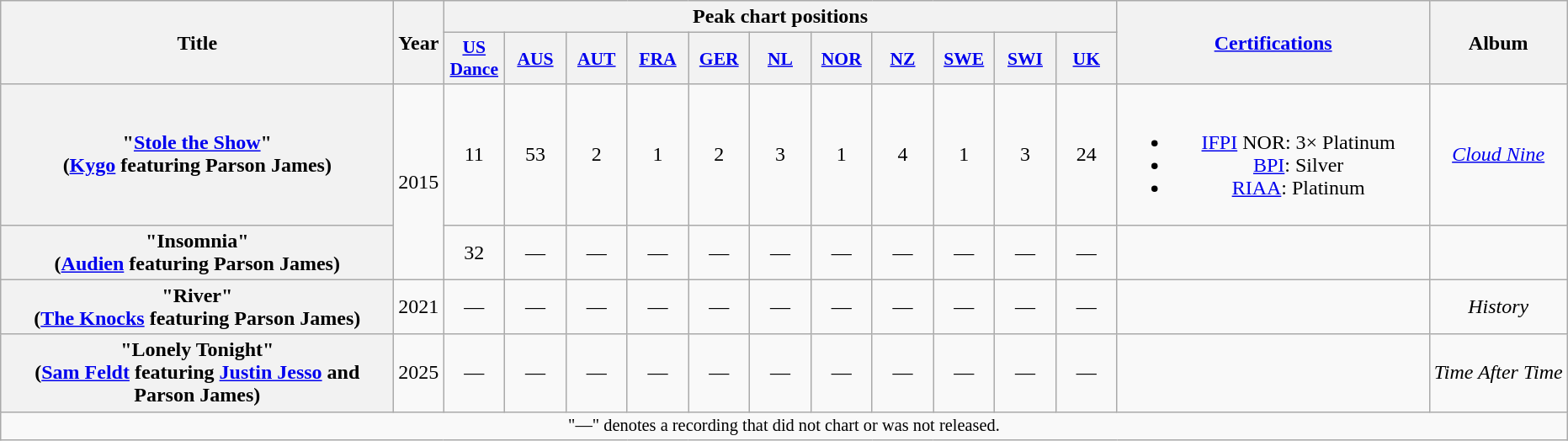<table class="wikitable plainrowheaders" style="text-align:center;" border="1">
<tr>
<th scope="col" rowspan="2" style="width:19em;">Title</th>
<th scope="col" rowspan="2">Year</th>
<th scope="col" colspan="11">Peak chart positions</th>
<th scope="col" rowspan="2" style="width:15em;"><a href='#'>Certifications</a></th>
<th scope="col" rowspan="2">Album</th>
</tr>
<tr>
<th scope="col" style="width:2.9em;font-size:90%;"><a href='#'>US<br>Dance</a><br></th>
<th scope="col" style="width:2.9em;font-size:90%;"><a href='#'>AUS</a><br></th>
<th scope="col" style="width:2.9em;font-size:90%;"><a href='#'>AUT</a><br></th>
<th scope="col" style="width:2.9em;font-size:90%;"><a href='#'>FRA</a><br></th>
<th scope="col" style="width:2.9em;font-size:90%;"><a href='#'>GER</a><br></th>
<th scope="col" style="width:2.9em;font-size:90%;"><a href='#'>NL</a><br></th>
<th scope="col" style="width:2.9em;font-size:90%;"><a href='#'>NOR</a><br></th>
<th scope="col" style="width:2.9em;font-size:90%;"><a href='#'>NZ</a><br></th>
<th scope="col" style="width:2.9em;font-size:90%;"><a href='#'>SWE</a><br></th>
<th scope="col" style="width:2.9em;font-size:90%;"><a href='#'>SWI</a><br></th>
<th scope="col" style="width:2.9em;font-size:90%;"><a href='#'>UK</a></th>
</tr>
<tr>
<th scope="row">"<a href='#'>Stole the Show</a>" <br><span>(<a href='#'>Kygo</a> featuring Parson James)</span></th>
<td rowspan="2">2015</td>
<td>11</td>
<td>53</td>
<td>2</td>
<td>1</td>
<td>2</td>
<td>3</td>
<td>1</td>
<td>4</td>
<td>1</td>
<td>3</td>
<td>24</td>
<td><br><ul><li><a href='#'>IFPI</a> NOR: 3× Platinum</li><li><a href='#'>BPI</a>: Silver</li><li><a href='#'>RIAA</a>: Platinum</li></ul></td>
<td><em><a href='#'>Cloud Nine</a></em></td>
</tr>
<tr>
<th scope="row">"Insomnia" <br><span>(<a href='#'>Audien</a> featuring Parson James)</span></th>
<td>32</td>
<td>—</td>
<td>—</td>
<td>—</td>
<td>—</td>
<td>—</td>
<td>—</td>
<td>—</td>
<td>—</td>
<td>—</td>
<td>—</td>
<td></td>
<td></td>
</tr>
<tr>
<th scope="row">"River" <br><span>(<a href='#'>The Knocks</a> featuring Parson James)</span></th>
<td>2021</td>
<td>—</td>
<td>—</td>
<td>—</td>
<td>—</td>
<td>—</td>
<td>—</td>
<td>—</td>
<td>—</td>
<td>—</td>
<td>—</td>
<td>—</td>
<td></td>
<td><em>History</em></td>
</tr>
<tr>
<th scope="row">"Lonely Tonight"<br><span>(<a href='#'>Sam Feldt</a> featuring <a href='#'>Justin Jesso</a> and Parson James)</span></th>
<td>2025</td>
<td>—</td>
<td>—</td>
<td>—</td>
<td>—</td>
<td>—</td>
<td>—</td>
<td>—</td>
<td>—</td>
<td>—</td>
<td>—</td>
<td>—</td>
<td></td>
<td><em>Time After Time</em></td>
</tr>
<tr>
<td colspan="15" style="font-size:85%">"—" denotes a recording that did not chart or was not released.</td>
</tr>
</table>
